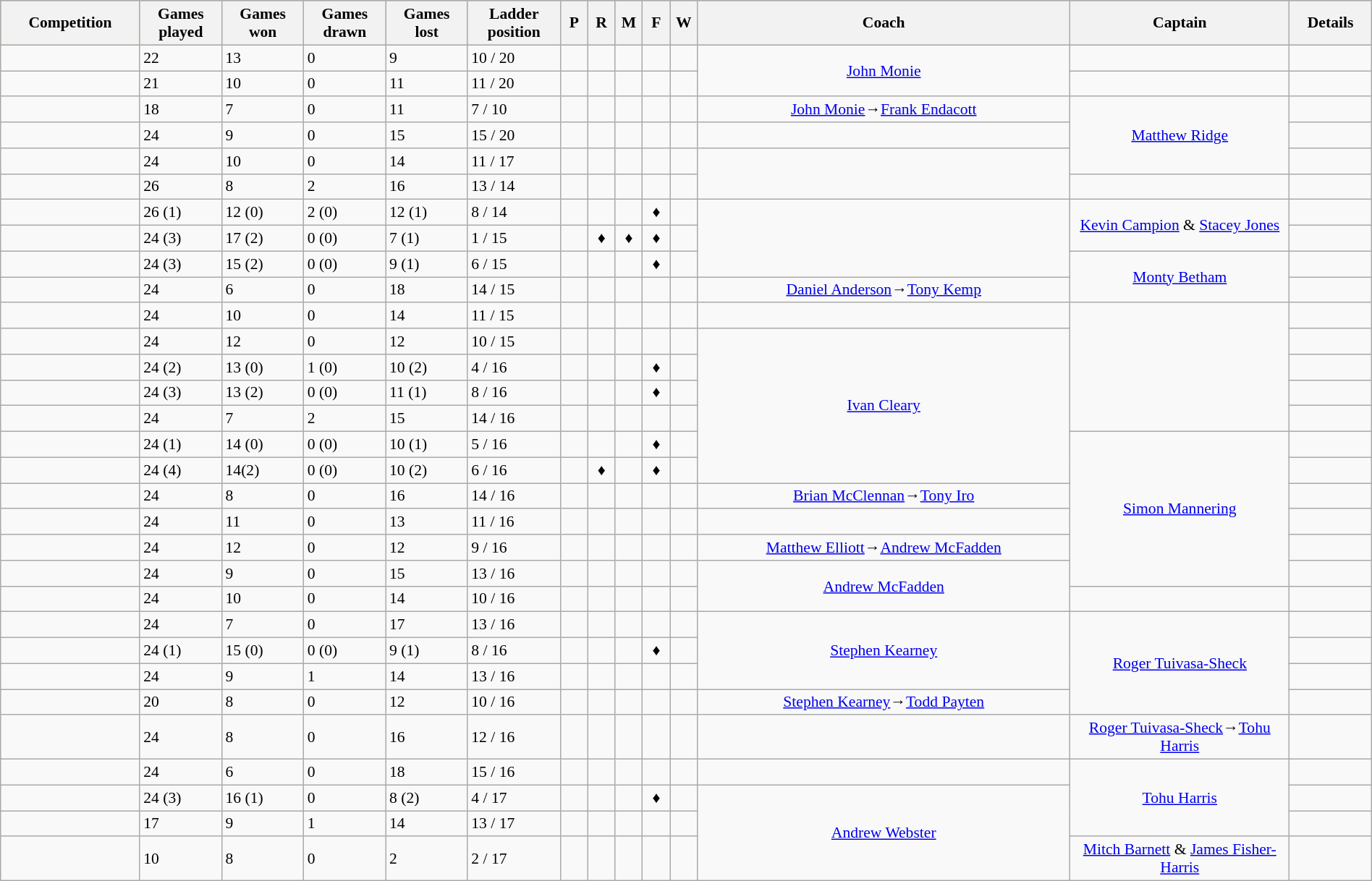<table class="wikitable"  style="width:100%; font-size:90%;">
<tr style="background:#bdb76b;">
<th>Competition</th>
<th>Games<br>played</th>
<th>Games<br>won</th>
<th>Games<br>drawn</th>
<th>Games<br>lost</th>
<th>Ladder<br>position</th>
<th style="width:2%;">P</th>
<th style="width:2%;">R</th>
<th style="width:2%;">M</th>
<th style="width:2%;">F</th>
<th style="width:2%;">W</th>
<th>Coach</th>
<th style="width:16%;">Captain</th>
<th>Details</th>
</tr>
<tr>
<td></td>
<td>22</td>
<td>13</td>
<td>0</td>
<td>9</td>
<td>10 / 20</td>
<td></td>
<td></td>
<td></td>
<td></td>
<td></td>
<td rowspan="2" style="text-align:center;"><a href='#'>John Monie</a></td>
<td></td>
<td></td>
</tr>
<tr>
<td></td>
<td>21</td>
<td>10</td>
<td>0</td>
<td>11</td>
<td>11 / 20</td>
<td></td>
<td></td>
<td></td>
<td></td>
<td></td>
<td></td>
<td></td>
</tr>
<tr>
<td></td>
<td>18</td>
<td>7</td>
<td>0</td>
<td>11</td>
<td>7 / 10</td>
<td></td>
<td></td>
<td></td>
<td></td>
<td></td>
<td style="text-align:center;"><a href='#'>John Monie</a>→<a href='#'>Frank Endacott</a></td>
<td rowspan="3" style="text-align:center;"><a href='#'>Matthew Ridge</a></td>
<td></td>
</tr>
<tr>
<td></td>
<td>24</td>
<td>9</td>
<td>0</td>
<td>15</td>
<td>15 / 20</td>
<td></td>
<td></td>
<td></td>
<td></td>
<td></td>
<td></td>
<td></td>
</tr>
<tr>
<td></td>
<td>24</td>
<td>10</td>
<td>0</td>
<td>14</td>
<td>11 / 17</td>
<td></td>
<td></td>
<td></td>
<td></td>
<td></td>
<td rowspan="2"></td>
<td></td>
</tr>
<tr>
<td></td>
<td>26</td>
<td>8</td>
<td>2</td>
<td>16</td>
<td>13 / 14</td>
<td></td>
<td></td>
<td></td>
<td></td>
<td></td>
<td></td>
<td></td>
</tr>
<tr>
<td></td>
<td>26 (1)</td>
<td>12 (0)</td>
<td>2 (0)</td>
<td>12 (1)</td>
<td>8 / 14</td>
<td></td>
<td></td>
<td></td>
<td style="text-align:center;">♦</td>
<td></td>
<td rowspan="3"></td>
<td rowspan="2" style="text-align:center;"><a href='#'>Kevin Campion</a> & <a href='#'>Stacey Jones</a></td>
<td></td>
</tr>
<tr>
<td></td>
<td>24 (3)</td>
<td>17 (2)</td>
<td>0 (0)</td>
<td>7 (1)</td>
<td>1 / 15</td>
<td></td>
<td style="text-align:center;">♦</td>
<td style="text-align:center;">♦</td>
<td style="text-align:center;">♦</td>
<td></td>
<td></td>
</tr>
<tr>
<td></td>
<td>24 (3)</td>
<td>15 (2)</td>
<td>0 (0)</td>
<td>9 (1)</td>
<td>6 / 15</td>
<td></td>
<td></td>
<td></td>
<td style="text-align:center;">♦</td>
<td></td>
<td rowspan="2" style="text-align:center;"><a href='#'>Monty Betham</a></td>
<td></td>
</tr>
<tr>
<td></td>
<td>24</td>
<td>6</td>
<td>0</td>
<td>18</td>
<td>14 / 15</td>
<td></td>
<td></td>
<td></td>
<td></td>
<td></td>
<td style="text-align:center;"><a href='#'>Daniel Anderson</a>→<a href='#'>Tony Kemp</a></td>
<td></td>
</tr>
<tr>
<td></td>
<td>24</td>
<td>10</td>
<td>0</td>
<td>14</td>
<td>11 / 15</td>
<td></td>
<td></td>
<td></td>
<td></td>
<td></td>
<td></td>
<td rowspan="5"></td>
<td></td>
</tr>
<tr>
<td></td>
<td>24</td>
<td>12</td>
<td>0</td>
<td>12</td>
<td>10 / 15</td>
<td></td>
<td></td>
<td></td>
<td></td>
<td></td>
<td rowspan="6" style="text-align:center;"><a href='#'>Ivan Cleary</a></td>
<td></td>
</tr>
<tr>
<td></td>
<td>24 (2)</td>
<td>13 (0)</td>
<td>1 (0)</td>
<td>10 (2)</td>
<td>4 / 16</td>
<td></td>
<td></td>
<td></td>
<td style="text-align:center;">♦</td>
<td></td>
<td></td>
</tr>
<tr>
<td></td>
<td>24 (3)</td>
<td>13 (2)</td>
<td>0 (0)</td>
<td>11 (1)</td>
<td>8 / 16</td>
<td></td>
<td></td>
<td></td>
<td style="text-align:center;">♦</td>
<td></td>
<td></td>
</tr>
<tr>
<td></td>
<td>24</td>
<td>7</td>
<td>2</td>
<td>15</td>
<td>14 / 16</td>
<td></td>
<td></td>
<td></td>
<td></td>
<td></td>
<td></td>
</tr>
<tr>
<td></td>
<td>24 (1)</td>
<td>14 (0)</td>
<td>0 (0)</td>
<td>10 (1)</td>
<td>5 / 16</td>
<td></td>
<td></td>
<td></td>
<td style="text-align:center;">♦</td>
<td></td>
<td rowspan="6" style="text-align:center;"><a href='#'>Simon Mannering</a></td>
<td></td>
</tr>
<tr>
<td></td>
<td>24 (4)</td>
<td>14(2)</td>
<td>0 (0)</td>
<td>10 (2)</td>
<td>6 / 16</td>
<td></td>
<td style="text-align:center;">♦</td>
<td></td>
<td style="text-align:center;">♦</td>
<td></td>
<td></td>
</tr>
<tr>
<td></td>
<td>24</td>
<td>8</td>
<td>0</td>
<td>16</td>
<td>14 / 16</td>
<td></td>
<td></td>
<td></td>
<td></td>
<td></td>
<td style="text-align:center;"><a href='#'>Brian McClennan</a>→<a href='#'>Tony Iro</a></td>
<td></td>
</tr>
<tr>
<td></td>
<td>24</td>
<td>11</td>
<td>0</td>
<td>13</td>
<td>11 / 16</td>
<td></td>
<td></td>
<td></td>
<td></td>
<td></td>
<td></td>
<td></td>
</tr>
<tr>
<td></td>
<td>24</td>
<td>12</td>
<td>0</td>
<td>12</td>
<td>9 / 16</td>
<td></td>
<td></td>
<td></td>
<td></td>
<td></td>
<td style="text-align:center;"><a href='#'>Matthew Elliott</a>→<a href='#'>Andrew McFadden</a></td>
<td></td>
</tr>
<tr>
<td></td>
<td>24</td>
<td>9</td>
<td>0</td>
<td>15</td>
<td>13 / 16</td>
<td></td>
<td></td>
<td></td>
<td></td>
<td></td>
<td rowspan=2 style="text-align:center;"><a href='#'>Andrew McFadden</a></td>
<td></td>
</tr>
<tr>
<td></td>
<td>24</td>
<td>10</td>
<td>0</td>
<td>14</td>
<td>10 / 16</td>
<td></td>
<td></td>
<td></td>
<td></td>
<td></td>
<td></td>
<td></td>
</tr>
<tr>
<td></td>
<td>24</td>
<td>7</td>
<td>0</td>
<td>17</td>
<td>13 / 16</td>
<td></td>
<td></td>
<td></td>
<td></td>
<td></td>
<td rowspan=3 style="text-align:center;"><a href='#'>Stephen Kearney</a></td>
<td rowspan=4 style="text-align:center;"><a href='#'>Roger Tuivasa-Sheck</a></td>
<td></td>
</tr>
<tr>
<td></td>
<td>24 (1)</td>
<td>15 (0)</td>
<td>0 (0)</td>
<td>9 (1)</td>
<td>8 / 16</td>
<td></td>
<td></td>
<td></td>
<td style="text-align:center;">♦</td>
<td></td>
<td></td>
</tr>
<tr>
<td></td>
<td>24</td>
<td>9</td>
<td>1</td>
<td>14</td>
<td>13 / 16</td>
<td></td>
<td></td>
<td></td>
<td></td>
<td></td>
<td style="text-align:center;"></td>
</tr>
<tr>
<td></td>
<td>20</td>
<td>8</td>
<td>0</td>
<td>12</td>
<td>10 / 16</td>
<td></td>
<td></td>
<td></td>
<td></td>
<td></td>
<td style="text-align:center;"><a href='#'>Stephen Kearney</a>→<a href='#'>Todd Payten</a></td>
<td style="text-align:center;"></td>
</tr>
<tr>
<td></td>
<td>24</td>
<td>8</td>
<td>0</td>
<td>16</td>
<td>12 / 16</td>
<td></td>
<td></td>
<td></td>
<td></td>
<td></td>
<td></td>
<td style="text-align:center;"><a href='#'>Roger Tuivasa-Sheck</a>→<a href='#'>Tohu Harris</a></td>
<td></td>
</tr>
<tr>
<td></td>
<td>24</td>
<td>6</td>
<td>0</td>
<td>18</td>
<td>15 / 16</td>
<td></td>
<td></td>
<td></td>
<td></td>
<td></td>
<td></td>
<td rowspan=3 style="text-align:center;"><a href='#'>Tohu Harris</a></td>
<td></td>
</tr>
<tr>
<td></td>
<td>24 (3)</td>
<td>16 (1)</td>
<td>0</td>
<td>8 (2)</td>
<td>4 / 17</td>
<td></td>
<td></td>
<td></td>
<td style="text-align:center;">♦</td>
<td></td>
<td rowspan=3 style="text-align:center;"><a href='#'>Andrew Webster</a></td>
<td style="text-align:center;"></td>
</tr>
<tr>
<td></td>
<td>17</td>
<td>9</td>
<td>1</td>
<td>14</td>
<td>13 / 17</td>
<td></td>
<td></td>
<td></td>
<td style="text-align:center;"></td>
<td></td>
<td></td>
</tr>
<tr>
<td></td>
<td>10</td>
<td>8</td>
<td>0</td>
<td>2</td>
<td>2 / 17</td>
<td></td>
<td></td>
<td></td>
<td style="text-align:center;"></td>
<td></td>
<td style="text-align:center;"><a href='#'>Mitch Barnett</a> & <a href='#'>James Fisher-Harris</a></td>
<td></td>
</tr>
</table>
